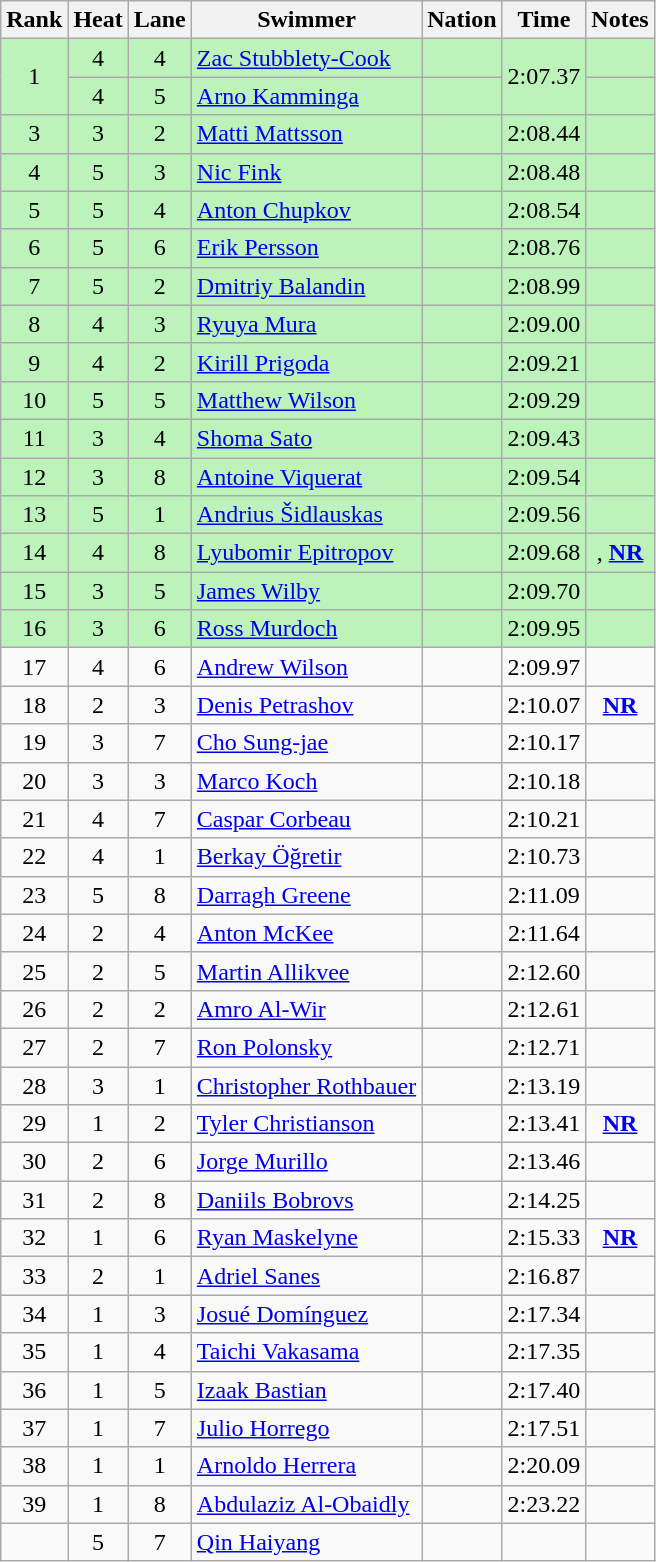<table class="wikitable sortable" style="text-align:center">
<tr>
<th>Rank</th>
<th>Heat</th>
<th>Lane</th>
<th>Swimmer</th>
<th>Nation</th>
<th>Time</th>
<th>Notes</th>
</tr>
<tr bgcolor=bbf3bb>
<td rowspan=2>1</td>
<td>4</td>
<td>4</td>
<td align=left><a href='#'>Zac Stubblety-Cook</a></td>
<td align=left></td>
<td rowspan=2>2:07.37</td>
<td></td>
</tr>
<tr bgcolor=bbf3bb>
<td>4</td>
<td>5</td>
<td align=left><a href='#'>Arno Kamminga</a></td>
<td align=left></td>
<td></td>
</tr>
<tr bgcolor=bbf3bb>
<td>3</td>
<td>3</td>
<td>2</td>
<td align=left><a href='#'>Matti Mattsson</a></td>
<td align=left></td>
<td>2:08.44</td>
<td></td>
</tr>
<tr bgcolor=bbf3bb>
<td>4</td>
<td>5</td>
<td>3</td>
<td align=left><a href='#'>Nic Fink</a></td>
<td align=left></td>
<td>2:08.48</td>
<td></td>
</tr>
<tr bgcolor=bbf3bb>
<td>5</td>
<td>5</td>
<td>4</td>
<td align=left><a href='#'>Anton Chupkov</a></td>
<td align=left></td>
<td>2:08.54</td>
<td></td>
</tr>
<tr bgcolor=bbf3bb>
<td>6</td>
<td>5</td>
<td>6</td>
<td align=left><a href='#'>Erik Persson</a></td>
<td align=left></td>
<td>2:08.76</td>
<td></td>
</tr>
<tr bgcolor=bbf3bb>
<td>7</td>
<td>5</td>
<td>2</td>
<td align=left><a href='#'>Dmitriy Balandin</a></td>
<td align=left></td>
<td>2:08.99</td>
<td></td>
</tr>
<tr bgcolor=bbf3bb>
<td>8</td>
<td>4</td>
<td>3</td>
<td align=left><a href='#'>Ryuya Mura</a></td>
<td align=left></td>
<td>2:09.00</td>
<td></td>
</tr>
<tr bgcolor=bbf3bb>
<td>9</td>
<td>4</td>
<td>2</td>
<td align=left><a href='#'>Kirill Prigoda</a></td>
<td align=left></td>
<td>2:09.21</td>
<td></td>
</tr>
<tr bgcolor=bbf3bb>
<td>10</td>
<td>5</td>
<td>5</td>
<td align=left><a href='#'>Matthew Wilson</a></td>
<td align=left></td>
<td>2:09.29</td>
<td></td>
</tr>
<tr bgcolor=bbf3bb>
<td>11</td>
<td>3</td>
<td>4</td>
<td align=left><a href='#'>Shoma Sato</a></td>
<td align=left></td>
<td>2:09.43</td>
<td></td>
</tr>
<tr bgcolor=bbf3bb>
<td>12</td>
<td>3</td>
<td>8</td>
<td align=left><a href='#'>Antoine Viquerat</a></td>
<td align=left></td>
<td>2:09.54</td>
<td></td>
</tr>
<tr bgcolor=bbf3bb>
<td>13</td>
<td>5</td>
<td>1</td>
<td align=left><a href='#'>Andrius Šidlauskas</a></td>
<td align=left></td>
<td>2:09.56</td>
<td></td>
</tr>
<tr bgcolor=bbf3bb>
<td>14</td>
<td>4</td>
<td>8</td>
<td align=left><a href='#'>Lyubomir Epitropov</a></td>
<td align=left></td>
<td>2:09.68</td>
<td>, <strong><a href='#'>NR</a></strong></td>
</tr>
<tr bgcolor="bbf3bb">
<td>15</td>
<td>3</td>
<td>5</td>
<td align=left><a href='#'>James Wilby</a></td>
<td align=left></td>
<td>2:09.70</td>
<td></td>
</tr>
<tr bgcolor=bbf3bb>
<td>16</td>
<td>3</td>
<td>6</td>
<td align=left><a href='#'>Ross Murdoch</a></td>
<td align=left></td>
<td>2:09.95</td>
<td></td>
</tr>
<tr>
<td>17</td>
<td>4</td>
<td>6</td>
<td align=left><a href='#'>Andrew Wilson</a></td>
<td align=left></td>
<td>2:09.97</td>
<td></td>
</tr>
<tr>
<td>18</td>
<td>2</td>
<td>3</td>
<td align=left><a href='#'>Denis Petrashov</a></td>
<td align=left></td>
<td>2:10.07</td>
<td><strong><a href='#'>NR</a></strong></td>
</tr>
<tr>
<td>19</td>
<td>3</td>
<td>7</td>
<td align=left><a href='#'>Cho Sung-jae</a></td>
<td align=left></td>
<td>2:10.17</td>
<td></td>
</tr>
<tr>
<td>20</td>
<td>3</td>
<td>3</td>
<td align=left><a href='#'>Marco Koch</a></td>
<td align=left></td>
<td>2:10.18</td>
<td></td>
</tr>
<tr>
<td>21</td>
<td>4</td>
<td>7</td>
<td align=left><a href='#'>Caspar Corbeau</a></td>
<td align=left></td>
<td>2:10.21</td>
<td></td>
</tr>
<tr>
<td>22</td>
<td>4</td>
<td>1</td>
<td align=left><a href='#'>Berkay Öğretir</a></td>
<td align=left></td>
<td>2:10.73</td>
<td></td>
</tr>
<tr>
<td>23</td>
<td>5</td>
<td>8</td>
<td align=left><a href='#'>Darragh Greene</a></td>
<td align=left></td>
<td>2:11.09</td>
<td></td>
</tr>
<tr>
<td>24</td>
<td>2</td>
<td>4</td>
<td align=left><a href='#'>Anton McKee</a></td>
<td align=left></td>
<td>2:11.64</td>
<td></td>
</tr>
<tr>
<td>25</td>
<td>2</td>
<td>5</td>
<td align=left><a href='#'>Martin Allikvee</a></td>
<td align=left></td>
<td>2:12.60</td>
<td></td>
</tr>
<tr>
<td>26</td>
<td>2</td>
<td>2</td>
<td align=left><a href='#'>Amro Al-Wir</a></td>
<td align=left></td>
<td>2:12.61</td>
<td></td>
</tr>
<tr>
<td>27</td>
<td>2</td>
<td>7</td>
<td align=left><a href='#'>Ron Polonsky</a></td>
<td align=left></td>
<td>2:12.71</td>
<td></td>
</tr>
<tr>
<td>28</td>
<td>3</td>
<td>1</td>
<td align=left><a href='#'>Christopher Rothbauer</a></td>
<td align=left></td>
<td>2:13.19</td>
<td></td>
</tr>
<tr>
<td>29</td>
<td>1</td>
<td>2</td>
<td align=left><a href='#'>Tyler Christianson</a></td>
<td align=left></td>
<td>2:13.41</td>
<td><strong><a href='#'>NR</a></strong></td>
</tr>
<tr>
<td>30</td>
<td>2</td>
<td>6</td>
<td align=left><a href='#'>Jorge Murillo</a></td>
<td align=left></td>
<td>2:13.46</td>
<td></td>
</tr>
<tr>
<td>31</td>
<td>2</td>
<td>8</td>
<td align=left><a href='#'>Daniils Bobrovs</a></td>
<td align=left></td>
<td>2:14.25</td>
<td></td>
</tr>
<tr>
<td>32</td>
<td>1</td>
<td>6</td>
<td align=left><a href='#'>Ryan Maskelyne</a></td>
<td align=left></td>
<td>2:15.33</td>
<td><strong><a href='#'>NR</a></strong></td>
</tr>
<tr>
<td>33</td>
<td>2</td>
<td>1</td>
<td align=left><a href='#'>Adriel Sanes</a></td>
<td align=left></td>
<td>2:16.87</td>
<td></td>
</tr>
<tr>
<td>34</td>
<td>1</td>
<td>3</td>
<td align=left><a href='#'>Josué Domínguez</a></td>
<td align=left></td>
<td>2:17.34</td>
<td></td>
</tr>
<tr>
<td>35</td>
<td>1</td>
<td>4</td>
<td align=left><a href='#'>Taichi Vakasama</a></td>
<td align=left></td>
<td>2:17.35</td>
<td></td>
</tr>
<tr>
<td>36</td>
<td>1</td>
<td>5</td>
<td align=left><a href='#'>Izaak Bastian</a></td>
<td align=left></td>
<td>2:17.40</td>
<td></td>
</tr>
<tr>
<td>37</td>
<td>1</td>
<td>7</td>
<td align=left><a href='#'>Julio Horrego</a></td>
<td align=left></td>
<td>2:17.51</td>
<td></td>
</tr>
<tr>
<td>38</td>
<td>1</td>
<td>1</td>
<td align=left><a href='#'>Arnoldo Herrera</a></td>
<td align=left></td>
<td>2:20.09</td>
<td></td>
</tr>
<tr>
<td>39</td>
<td>1</td>
<td>8</td>
<td align=left><a href='#'>Abdulaziz Al-Obaidly</a></td>
<td align=left></td>
<td>2:23.22</td>
<td></td>
</tr>
<tr>
<td></td>
<td>5</td>
<td>7</td>
<td align=left><a href='#'>Qin Haiyang</a></td>
<td align=left></td>
<td></td>
<td></td>
</tr>
</table>
